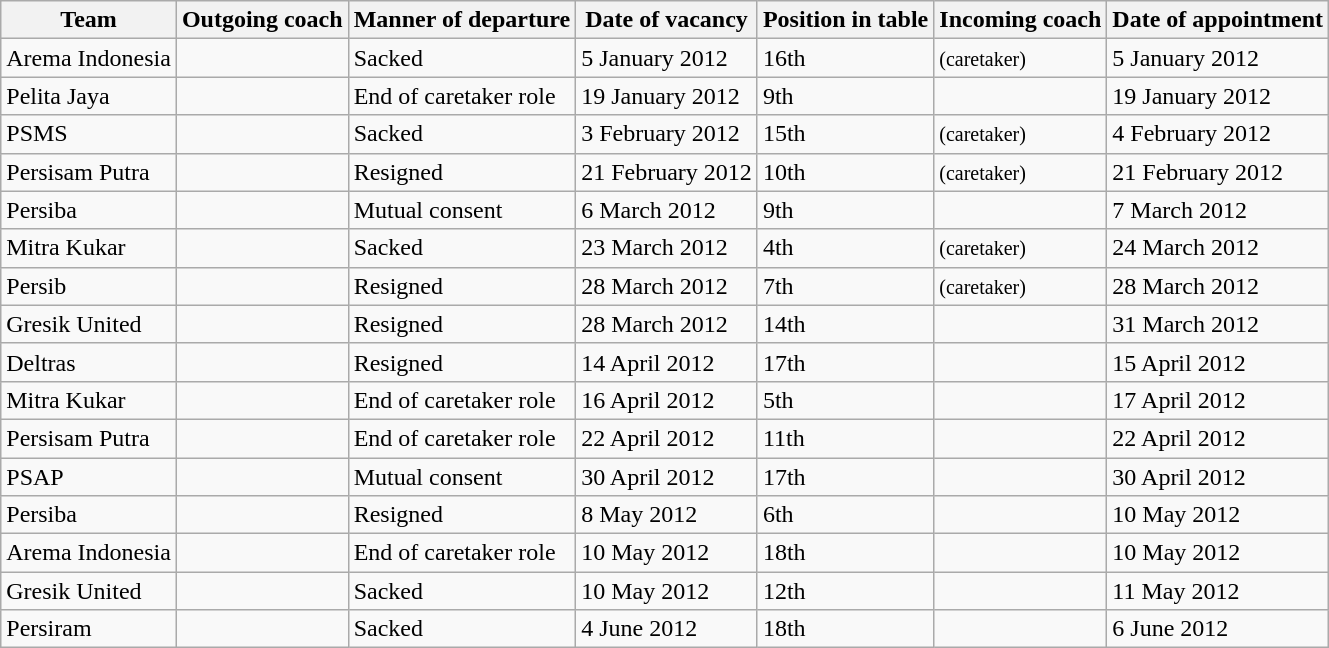<table class="wikitable">
<tr>
<th>Team</th>
<th>Outgoing coach</th>
<th>Manner of departure</th>
<th>Date of vacancy</th>
<th>Position in table</th>
<th>Incoming coach</th>
<th>Date of appointment</th>
</tr>
<tr>
<td>Arema Indonesia</td>
<td> </td>
<td>Sacked</td>
<td>5 January 2012</td>
<td>16th</td>
<td>  <small>(caretaker)</small></td>
<td>5 January 2012</td>
</tr>
<tr>
<td>Pelita Jaya</td>
<td> </td>
<td>End of caretaker role</td>
<td>19 January 2012</td>
<td>9th</td>
<td> </td>
<td>19 January 2012</td>
</tr>
<tr>
<td>PSMS</td>
<td> </td>
<td>Sacked</td>
<td>3 February 2012</td>
<td>15th</td>
<td>  <small>(caretaker)</small></td>
<td>4 February 2012</td>
</tr>
<tr>
<td>Persisam Putra</td>
<td> </td>
<td>Resigned</td>
<td>21 February 2012</td>
<td>10th</td>
<td>  <small>(caretaker)</small></td>
<td>21 February 2012</td>
</tr>
<tr>
<td>Persiba</td>
<td> </td>
<td>Mutual consent</td>
<td>6 March 2012</td>
<td>9th</td>
<td> </td>
<td>7 March 2012</td>
</tr>
<tr>
<td>Mitra Kukar</td>
<td> </td>
<td>Sacked</td>
<td>23 March 2012</td>
<td>4th</td>
<td>  <small>(caretaker)</small></td>
<td>24 March 2012</td>
</tr>
<tr>
<td>Persib</td>
<td> </td>
<td>Resigned</td>
<td>28 March 2012</td>
<td>7th</td>
<td>  <small>(caretaker)</small></td>
<td>28 March 2012</td>
</tr>
<tr>
<td>Gresik United</td>
<td> </td>
<td>Resigned</td>
<td>28 March 2012</td>
<td>14th</td>
<td> </td>
<td>31 March 2012</td>
</tr>
<tr>
<td>Deltras</td>
<td> </td>
<td>Resigned</td>
<td>14 April 2012</td>
<td>17th</td>
<td> </td>
<td>15 April 2012</td>
</tr>
<tr>
<td>Mitra Kukar</td>
<td> </td>
<td>End of caretaker role</td>
<td>16 April 2012</td>
<td>5th</td>
<td> </td>
<td>17 April 2012</td>
</tr>
<tr>
<td>Persisam Putra</td>
<td> </td>
<td>End of caretaker role</td>
<td>22 April 2012</td>
<td>11th</td>
<td> </td>
<td>22 April 2012</td>
</tr>
<tr>
<td>PSAP</td>
<td> </td>
<td>Mutual consent</td>
<td>30 April 2012</td>
<td>17th</td>
<td> </td>
<td>30 April 2012</td>
</tr>
<tr>
<td>Persiba</td>
<td> </td>
<td>Resigned</td>
<td>8 May 2012</td>
<td>6th</td>
<td> </td>
<td>10 May 2012</td>
</tr>
<tr>
<td>Arema Indonesia</td>
<td> </td>
<td>End of caretaker role</td>
<td>10 May 2012</td>
<td>18th</td>
<td> </td>
<td>10 May 2012</td>
</tr>
<tr>
<td>Gresik United</td>
<td> </td>
<td>Sacked</td>
<td>10 May 2012</td>
<td>12th</td>
<td> </td>
<td>11 May 2012</td>
</tr>
<tr>
<td>Persiram</td>
<td> </td>
<td>Sacked</td>
<td>4 June 2012</td>
<td>18th</td>
<td> </td>
<td>6 June 2012</td>
</tr>
</table>
